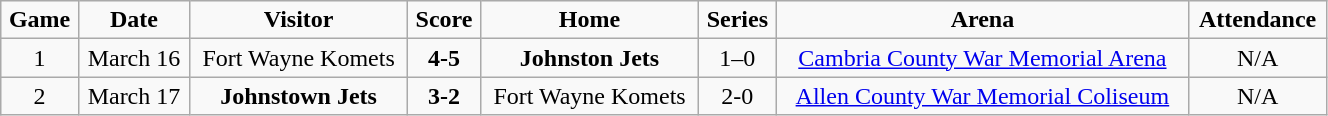<table class="wikitable" width="70%">
<tr align="center">
<td><strong>Game</strong></td>
<td><strong>Date</strong></td>
<td><strong>Visitor</strong></td>
<td><strong>Score</strong></td>
<td><strong>Home</strong></td>
<td><strong>Series</strong></td>
<td><strong>Arena</strong></td>
<td><strong>Attendance</strong></td>
</tr>
<tr align="center">
<td>1</td>
<td>March 16</td>
<td>Fort Wayne Komets</td>
<td><strong>4-5</strong></td>
<td><strong>Johnston Jets</strong></td>
<td>1–0</td>
<td><a href='#'>Cambria County War Memorial Arena</a></td>
<td>N/A</td>
</tr>
<tr align="center"   ||>
<td>2</td>
<td>March 17</td>
<td><strong>Johnstown Jets</strong></td>
<td><strong>3-2</strong></td>
<td>Fort Wayne Komets</td>
<td>2-0</td>
<td><a href='#'>Allen County War Memorial Coliseum</a></td>
<td>N/A</td>
</tr>
</table>
